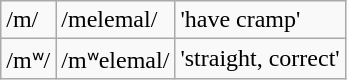<table class="wikitable">
<tr>
<td>/m/</td>
<td>/melemal/</td>
<td>'have cramp'</td>
</tr>
<tr>
<td>/mʷ/</td>
<td>/mʷelemal/</td>
<td>'straight, correct'</td>
</tr>
</table>
